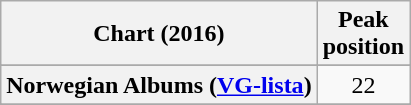<table class="wikitable sortable plainrowheaders" style="text-align:center">
<tr>
<th scope="col">Chart (2016)</th>
<th scope="col">Peak<br> position</th>
</tr>
<tr>
</tr>
<tr>
</tr>
<tr>
</tr>
<tr>
</tr>
<tr>
</tr>
<tr>
</tr>
<tr>
</tr>
<tr>
</tr>
<tr>
</tr>
<tr>
</tr>
<tr>
<th scope="row">Norwegian Albums (<a href='#'>VG-lista</a>)</th>
<td>22</td>
</tr>
<tr>
</tr>
<tr>
</tr>
<tr>
</tr>
<tr>
</tr>
<tr>
</tr>
</table>
